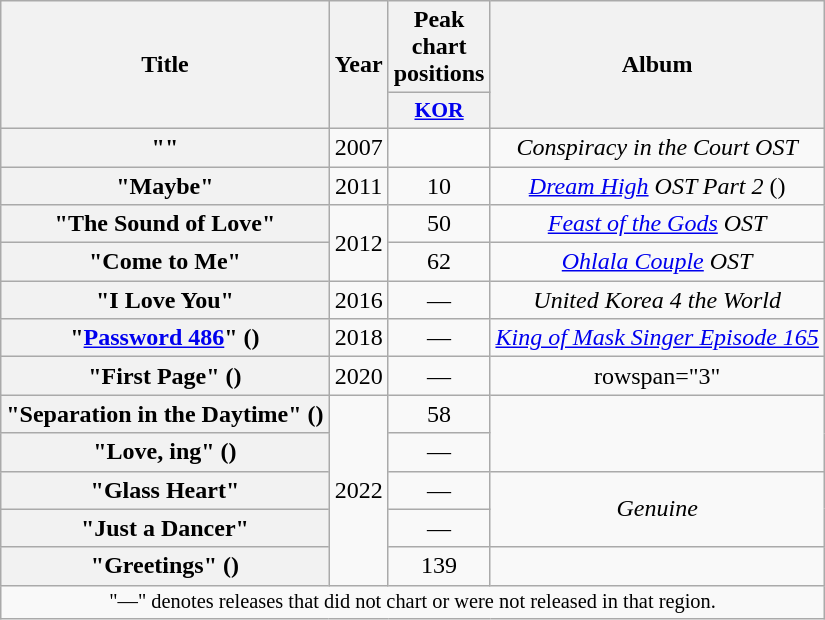<table class="wikitable plainrowheaders" style="text-align:center">
<tr>
<th scope="col" rowspan="2">Title</th>
<th scope="col" rowspan="2">Year</th>
<th scope="col" colspan="1">Peak chart positions</th>
<th scope="col" rowspan="2">Album</th>
</tr>
<tr>
<th scope="col" style="width:3.5em;font-size:90%"><a href='#'>KOR</a><br></th>
</tr>
<tr>
<th scope="row">""</th>
<td>2007</td>
<td></td>
<td><em>Conspiracy in the Court OST</em></td>
</tr>
<tr>
<th scope="row">"Maybe"</th>
<td>2011</td>
<td>10</td>
<td><em><a href='#'>Dream High</a> OST Part 2</em> ()</td>
</tr>
<tr>
<th scope="row">"The Sound of Love"</th>
<td rowspan="2">2012</td>
<td>50</td>
<td><em><a href='#'>Feast of the Gods</a> OST</em></td>
</tr>
<tr>
<th scope="row">"Come to Me"</th>
<td>62</td>
<td><em><a href='#'>Ohlala Couple</a> OST</em></td>
</tr>
<tr>
<th scope="row">"I Love You"</th>
<td>2016</td>
<td>—</td>
<td><em>United Korea 4 the World</em></td>
</tr>
<tr>
<th scope="row">"<a href='#'>Password 486</a>" ()<br></th>
<td>2018</td>
<td>—</td>
<td><em><a href='#'>King of Mask Singer Episode 165</a></em></td>
</tr>
<tr>
<th scope="row">"First Page" ()<br></th>
<td>2020</td>
<td>—</td>
<td>rowspan="3" </td>
</tr>
<tr>
<th scope="row">"Separation in the Daytime" ()<br></th>
<td rowspan="5">2022</td>
<td>58</td>
</tr>
<tr>
<th scope="row">"Love, ing" ()</th>
<td>—</td>
</tr>
<tr>
<th scope="row">"Glass Heart"</th>
<td>—</td>
<td rowspan="2"><em>Genuine</em></td>
</tr>
<tr>
<th scope="row">"Just a Dancer"</th>
<td>—</td>
</tr>
<tr>
<th scope="row">"Greetings" ()<br></th>
<td>139</td>
<td></td>
</tr>
<tr>
<td colspan="5" style="font-size:85%">"—" denotes releases that did not chart or were not released in that region.</td>
</tr>
</table>
